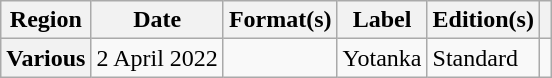<table class="wikitable plainrowheaders">
<tr>
<th scope="col">Region</th>
<th scope="col">Date</th>
<th scope="col">Format(s)</th>
<th scope="col">Label</th>
<th scope="col">Edition(s)</th>
<th scope="col"></th>
</tr>
<tr>
<th scope="row">Various</th>
<td>2 April 2022</td>
<td></td>
<td>Yotanka</td>
<td>Standard</td>
<td style="text-align:center;"></td>
</tr>
</table>
